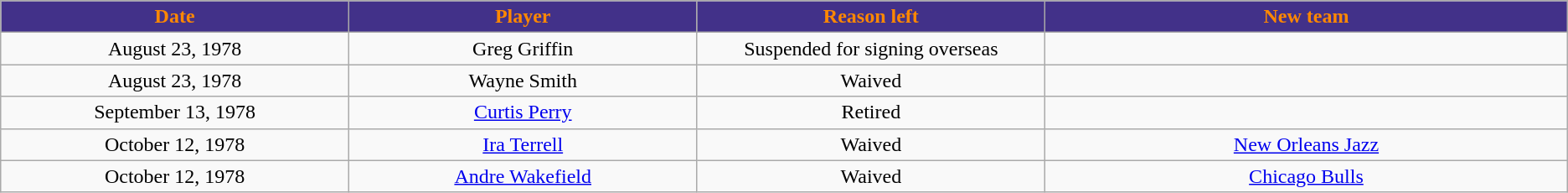<table class="wikitable">
<tr>
<th style="background:#423189; color:#FF8800" width="10%">Date</th>
<th style="background:#423189; color:#FF8800" width="10%">Player</th>
<th style="background:#423189; color:#FF8800" width="10%">Reason left</th>
<th style="background:#423189; color:#FF8800" width="15%">New team</th>
</tr>
<tr style="text-align: center">
<td>August 23, 1978</td>
<td>Greg Griffin</td>
<td>Suspended for signing overseas</td>
<td></td>
</tr>
<tr style="text-align: center">
<td>August 23, 1978</td>
<td>Wayne Smith</td>
<td>Waived</td>
<td></td>
</tr>
<tr style="text-align: center">
<td>September 13, 1978</td>
<td><a href='#'>Curtis Perry</a></td>
<td>Retired</td>
<td></td>
</tr>
<tr style="text-align: center">
<td>October 12, 1978</td>
<td><a href='#'>Ira Terrell</a></td>
<td>Waived</td>
<td><a href='#'>New Orleans Jazz</a></td>
</tr>
<tr style="text-align: center">
<td>October 12, 1978</td>
<td><a href='#'>Andre Wakefield</a></td>
<td>Waived</td>
<td><a href='#'>Chicago Bulls</a></td>
</tr>
</table>
